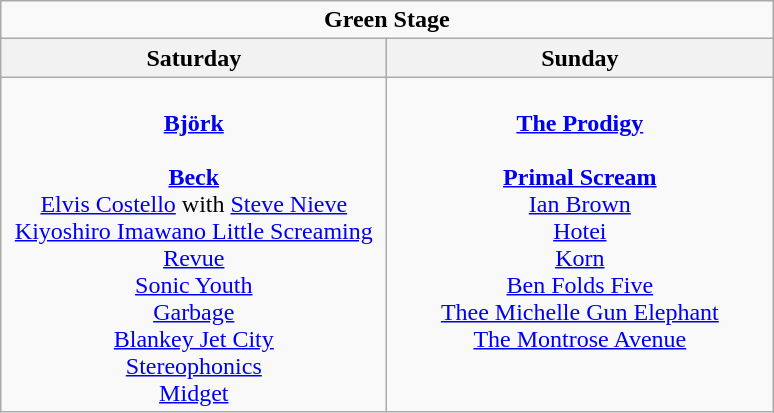<table class="wikitable">
<tr>
<td colspan="2" style="text-align:center;"><strong>Green Stage</strong></td>
</tr>
<tr>
<th>Saturday</th>
<th>Sunday</th>
</tr>
<tr>
<td style="text-align:center; vertical-align:top; width:250px;"><br><strong><a href='#'>Björk</a></strong>
<br>
<br> <strong><a href='#'>Beck</a></strong>
<br> <a href='#'>Elvis Costello</a> with <a href='#'>Steve Nieve</a>
<br> <a href='#'>Kiyoshiro Imawano Little Screaming Revue</a>
<br> <a href='#'>Sonic Youth</a>
<br> <a href='#'>Garbage</a>
<br> <a href='#'>Blankey Jet City</a>
<br> <a href='#'>Stereophonics</a>
<br> <a href='#'>Midget</a></td>
<td style="text-align:center; vertical-align:top; width:250px;"><br><strong><a href='#'>The Prodigy</a></strong>
<br>
<br> <strong><a href='#'>Primal Scream</a></strong>
<br> <a href='#'>Ian Brown</a>
<br> <a href='#'>Hotei</a>
<br> <a href='#'>Korn</a>
<br> <a href='#'>Ben Folds Five</a>
<br> <a href='#'>Thee Michelle Gun Elephant</a>
<br> <a href='#'>The Montrose Avenue</a></td>
</tr>
</table>
